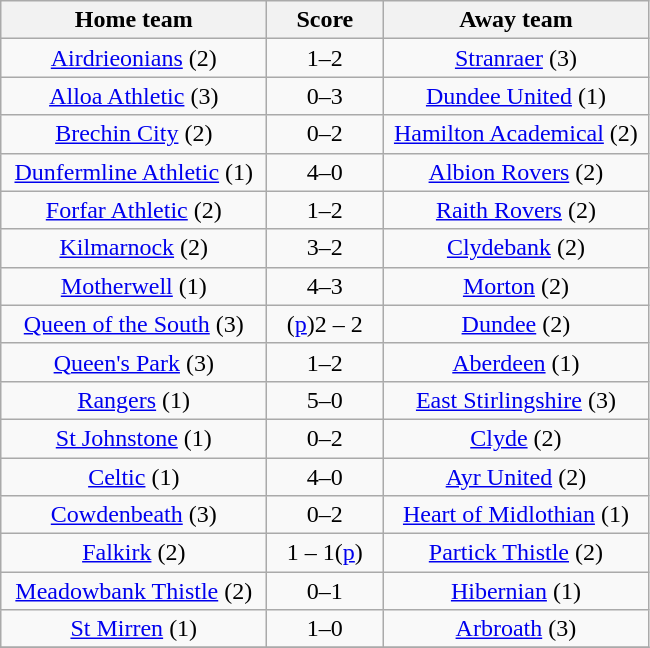<table class="wikitable" style="text-align: center">
<tr>
<th width=170>Home team</th>
<th width=70>Score</th>
<th width=170>Away team</th>
</tr>
<tr>
<td><a href='#'>Airdrieonians</a> (2)</td>
<td>1–2</td>
<td><a href='#'>Stranraer</a> (3)</td>
</tr>
<tr>
<td><a href='#'>Alloa Athletic</a> (3)</td>
<td>0–3</td>
<td><a href='#'>Dundee United</a> (1)</td>
</tr>
<tr>
<td><a href='#'>Brechin City</a> (2)</td>
<td>0–2</td>
<td><a href='#'>Hamilton Academical</a> (2)</td>
</tr>
<tr>
<td><a href='#'>Dunfermline Athletic</a> (1)</td>
<td>4–0</td>
<td><a href='#'>Albion Rovers</a> (2)</td>
</tr>
<tr>
<td><a href='#'>Forfar Athletic</a> (2)</td>
<td>1–2</td>
<td><a href='#'>Raith Rovers</a> (2)</td>
</tr>
<tr>
<td><a href='#'>Kilmarnock</a> (2)</td>
<td>3–2</td>
<td><a href='#'>Clydebank</a> (2)</td>
</tr>
<tr>
<td><a href='#'>Motherwell</a> (1)</td>
<td>4–3</td>
<td><a href='#'>Morton</a> (2)</td>
</tr>
<tr>
<td><a href='#'>Queen of the South</a> (3)</td>
<td>(<a href='#'>p</a>)2 – 2</td>
<td><a href='#'>Dundee</a> (2)</td>
</tr>
<tr>
<td><a href='#'>Queen's Park</a> (3)</td>
<td>1–2</td>
<td><a href='#'>Aberdeen</a> (1)</td>
</tr>
<tr>
<td><a href='#'>Rangers</a> (1)</td>
<td>5–0</td>
<td><a href='#'>East Stirlingshire</a> (3)</td>
</tr>
<tr>
<td><a href='#'>St Johnstone</a> (1)</td>
<td>0–2</td>
<td><a href='#'>Clyde</a> (2)</td>
</tr>
<tr>
<td><a href='#'>Celtic</a> (1)</td>
<td>4–0</td>
<td><a href='#'>Ayr United</a> (2)</td>
</tr>
<tr>
<td><a href='#'>Cowdenbeath</a> (3)</td>
<td>0–2</td>
<td><a href='#'>Heart of Midlothian</a> (1)</td>
</tr>
<tr>
<td><a href='#'>Falkirk</a> (2)</td>
<td>1 – 1(<a href='#'>p</a>)</td>
<td><a href='#'>Partick Thistle</a> (2)</td>
</tr>
<tr>
<td><a href='#'>Meadowbank Thistle</a> (2)</td>
<td>0–1</td>
<td><a href='#'>Hibernian</a> (1)</td>
</tr>
<tr>
<td><a href='#'>St Mirren</a> (1)</td>
<td>1–0</td>
<td><a href='#'>Arbroath</a> (3)</td>
</tr>
<tr>
</tr>
</table>
